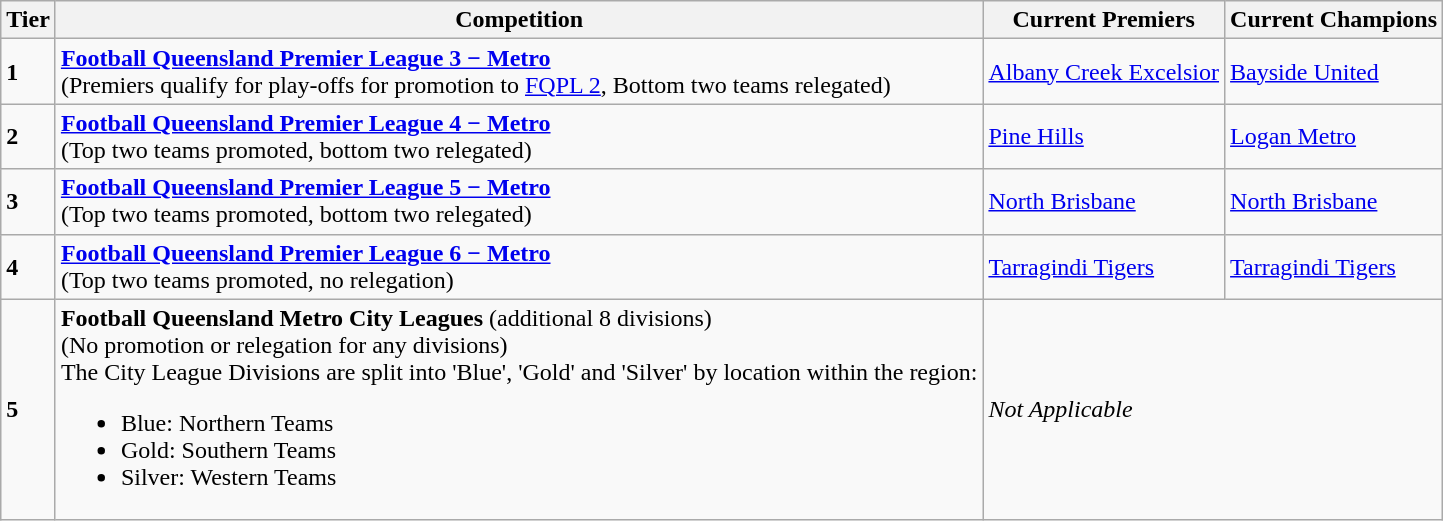<table class="wikitable">
<tr>
<th>Tier</th>
<th>Competition</th>
<th>Current Premiers</th>
<th>Current Champions</th>
</tr>
<tr>
<td><strong>1</strong></td>
<td><strong><a href='#'>Football Queensland Premier League 3 − Metro</a></strong><br>(Premiers qualify for play-offs for promotion to <a href='#'>FQPL 2</a>, Bottom two teams relegated)</td>
<td><a href='#'>Albany Creek Excelsior</a></td>
<td><a href='#'>Bayside United</a></td>
</tr>
<tr>
<td><strong>2</strong></td>
<td><strong><a href='#'>Football Queensland Premier League 4 − Metro</a></strong><br>(Top two teams promoted, bottom two relegated)</td>
<td><a href='#'>Pine Hills</a></td>
<td><a href='#'>Logan Metro</a></td>
</tr>
<tr>
<td><strong>3</strong></td>
<td><strong><a href='#'>Football Queensland Premier League 5 − Metro</a></strong><br>(Top two teams promoted, bottom two relegated)</td>
<td><a href='#'>North Brisbane</a></td>
<td><a href='#'>North Brisbane</a></td>
</tr>
<tr>
<td><strong>4</strong></td>
<td><strong><a href='#'>Football Queensland Premier League 6 − Metro</a></strong><br>(Top two teams promoted, no relegation)</td>
<td><a href='#'>Tarragindi Tigers</a></td>
<td><a href='#'>Tarragindi Tigers</a></td>
</tr>
<tr>
<td><strong>5</strong></td>
<td><strong>Football Queensland Metro City Leagues</strong> (additional 8 divisions)<br>(No promotion or relegation for any divisions)<br>The City League Divisions are split into 'Blue', 'Gold' and 'Silver' by location within the region:<ul><li>Blue: Northern Teams</li><li>Gold: Southern Teams</li><li>Silver: Western Teams</li></ul></td>
<td colspan="2"><em>Not Applicable</em></td>
</tr>
</table>
